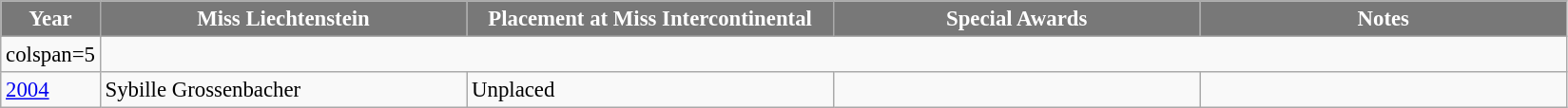<table class="wikitable " style="font-size: 95%;">
<tr>
<th width="60" style="background-color:#787878;color:#FFFFFF;">Year</th>
<th width="250" style="background-color:#787878;color:#FFFFFF;">Miss Liechtenstein</th>
<th width="250" style="background-color:#787878;color:#FFFFFF;">Placement at Miss Intercontinental</th>
<th width="250" style="background-color:#787878;color:#FFFFFF;">Special Awards</th>
<th width="250" style="background-color:#787878;color:#FFFFFF;">Notes</th>
</tr>
<tr>
<td>colspan=5 </td>
</tr>
<tr>
<td><a href='#'>2004</a></td>
<td>Sybille Grossenbacher</td>
<td>Unplaced</td>
<td></td>
<td></td>
</tr>
</table>
